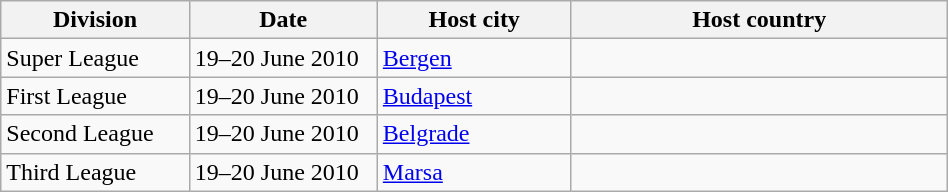<table class="wikitable" width=50%>
<tr>
<th width=10%>Division</th>
<th width=10%>Date</th>
<th width=10%>Host city</th>
<th width=20%>Host country</th>
</tr>
<tr>
<td>Super League</td>
<td>19–20 June 2010</td>
<td><a href='#'>Bergen</a></td>
<td></td>
</tr>
<tr>
<td>First League</td>
<td>19–20 June 2010</td>
<td><a href='#'>Budapest</a></td>
<td></td>
</tr>
<tr>
<td>Second League</td>
<td>19–20 June 2010</td>
<td><a href='#'>Belgrade</a></td>
<td></td>
</tr>
<tr>
<td>Third League</td>
<td>19–20 June 2010</td>
<td><a href='#'>Marsa</a></td>
<td></td>
</tr>
</table>
